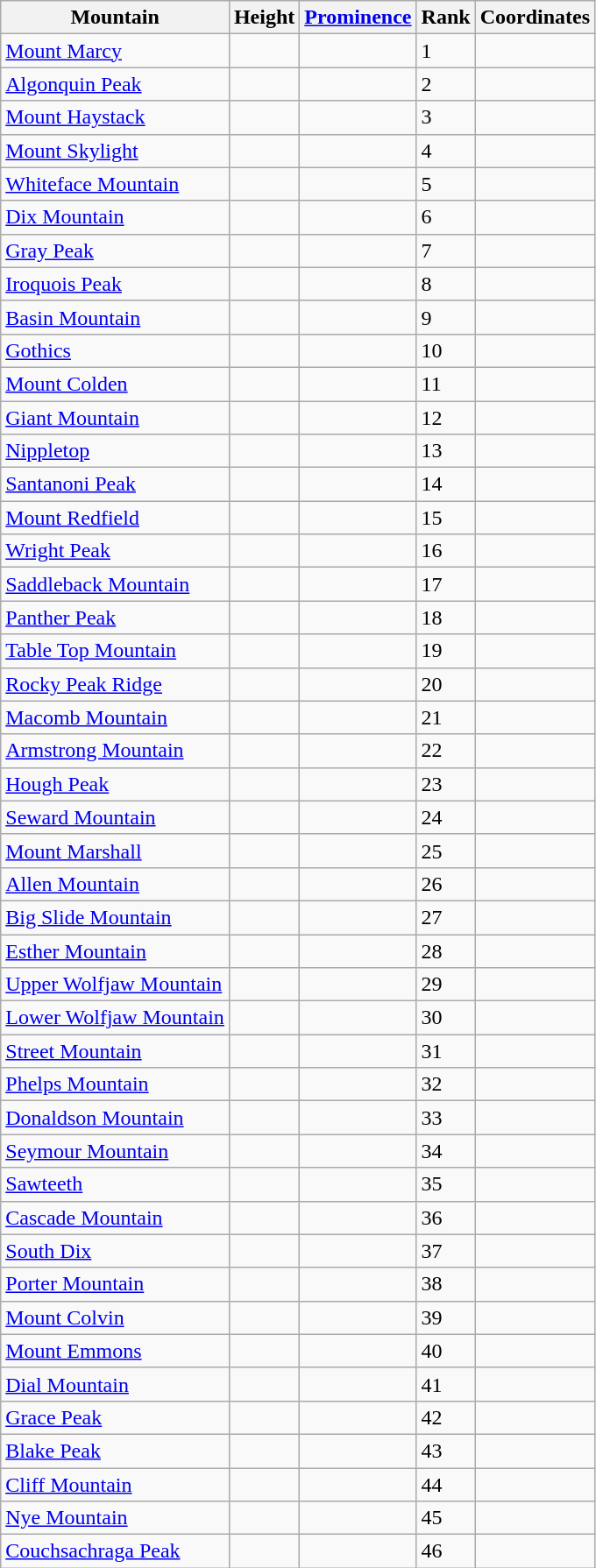<table class="wikitable sortable">
<tr>
<th>Mountain</th>
<th>Height</th>
<th><a href='#'>Prominence</a></th>
<th>Rank</th>
<th>Coordinates</th>
</tr>
<tr>
<td><a href='#'>Mount Marcy</a></td>
<td></td>
<td></td>
<td>1</td>
<td></td>
</tr>
<tr>
<td><a href='#'>Algonquin Peak</a></td>
<td></td>
<td></td>
<td>2</td>
<td></td>
</tr>
<tr>
<td><a href='#'>Mount Haystack</a></td>
<td></td>
<td></td>
<td>3</td>
<td></td>
</tr>
<tr>
<td><a href='#'>Mount Skylight</a></td>
<td></td>
<td></td>
<td>4</td>
<td></td>
</tr>
<tr>
<td><a href='#'>Whiteface Mountain</a></td>
<td></td>
<td></td>
<td>5</td>
<td></td>
</tr>
<tr>
<td><a href='#'>Dix Mountain</a></td>
<td></td>
<td></td>
<td>6</td>
<td></td>
</tr>
<tr>
<td><a href='#'>Gray Peak</a></td>
<td></td>
<td></td>
<td>7</td>
<td></td>
</tr>
<tr>
<td><a href='#'>Iroquois Peak</a></td>
<td></td>
<td></td>
<td>8</td>
<td></td>
</tr>
<tr>
<td><a href='#'>Basin Mountain</a></td>
<td></td>
<td></td>
<td>9</td>
<td></td>
</tr>
<tr>
<td><a href='#'>Gothics</a></td>
<td></td>
<td></td>
<td>10</td>
<td></td>
</tr>
<tr>
<td><a href='#'>Mount Colden</a></td>
<td></td>
<td></td>
<td>11</td>
<td></td>
</tr>
<tr>
<td><a href='#'>Giant Mountain</a></td>
<td></td>
<td></td>
<td>12</td>
<td></td>
</tr>
<tr>
<td><a href='#'>Nippletop</a></td>
<td></td>
<td></td>
<td>13</td>
<td></td>
</tr>
<tr>
<td><a href='#'>Santanoni Peak</a></td>
<td></td>
<td></td>
<td>14</td>
<td></td>
</tr>
<tr>
<td><a href='#'>Mount Redfield</a></td>
<td></td>
<td></td>
<td>15</td>
<td></td>
</tr>
<tr>
<td><a href='#'>Wright Peak</a></td>
<td></td>
<td></td>
<td>16</td>
<td></td>
</tr>
<tr>
<td><a href='#'>Saddleback Mountain</a></td>
<td></td>
<td></td>
<td>17</td>
<td></td>
</tr>
<tr>
<td><a href='#'>Panther Peak</a></td>
<td></td>
<td> </td>
<td>18</td>
<td></td>
</tr>
<tr>
<td><a href='#'>Table Top Mountain</a></td>
<td></td>
<td></td>
<td>19</td>
<td></td>
</tr>
<tr>
<td><a href='#'>Rocky Peak Ridge</a></td>
<td></td>
<td></td>
<td>20</td>
<td></td>
</tr>
<tr>
<td><a href='#'>Macomb Mountain</a></td>
<td></td>
<td></td>
<td>21</td>
<td></td>
</tr>
<tr>
<td><a href='#'>Armstrong Mountain</a></td>
<td></td>
<td></td>
<td>22</td>
<td></td>
</tr>
<tr>
<td><a href='#'>Hough Peak</a></td>
<td></td>
<td></td>
<td>23</td>
<td></td>
</tr>
<tr>
<td><a href='#'>Seward Mountain</a></td>
<td></td>
<td></td>
<td>24</td>
<td></td>
</tr>
<tr>
<td><a href='#'>Mount Marshall</a></td>
<td></td>
<td></td>
<td>25</td>
<td></td>
</tr>
<tr>
<td><a href='#'>Allen Mountain</a></td>
<td></td>
<td></td>
<td>26</td>
<td></td>
</tr>
<tr>
<td><a href='#'>Big Slide Mountain</a></td>
<td></td>
<td></td>
<td>27</td>
<td></td>
</tr>
<tr>
<td><a href='#'>Esther Mountain</a></td>
<td></td>
<td></td>
<td>28</td>
<td></td>
</tr>
<tr>
<td><a href='#'>Upper Wolfjaw Mountain</a></td>
<td></td>
<td></td>
<td>29</td>
<td></td>
</tr>
<tr>
<td><a href='#'>Lower Wolfjaw Mountain</a></td>
<td></td>
<td></td>
<td>30</td>
<td></td>
</tr>
<tr>
<td><a href='#'>Street Mountain</a></td>
<td></td>
<td></td>
<td>31</td>
<td></td>
</tr>
<tr>
<td><a href='#'>Phelps Mountain</a></td>
<td></td>
<td></td>
<td>32</td>
<td></td>
</tr>
<tr>
<td><a href='#'>Donaldson Mountain</a></td>
<td></td>
<td></td>
<td>33</td>
<td></td>
</tr>
<tr>
<td><a href='#'>Seymour Mountain</a></td>
<td></td>
<td></td>
<td>34</td>
<td></td>
</tr>
<tr>
<td><a href='#'>Sawteeth</a></td>
<td></td>
<td></td>
<td>35</td>
<td></td>
</tr>
<tr>
<td><a href='#'>Cascade Mountain</a></td>
<td></td>
<td></td>
<td>36</td>
<td></td>
</tr>
<tr>
<td><a href='#'>South Dix</a></td>
<td></td>
<td></td>
<td>37</td>
<td></td>
</tr>
<tr>
<td><a href='#'>Porter Mountain</a></td>
<td></td>
<td></td>
<td>38</td>
<td></td>
</tr>
<tr>
<td><a href='#'>Mount Colvin</a></td>
<td></td>
<td></td>
<td>39</td>
<td></td>
</tr>
<tr>
<td><a href='#'>Mount Emmons</a></td>
<td></td>
<td></td>
<td>40</td>
<td></td>
</tr>
<tr>
<td><a href='#'>Dial Mountain</a></td>
<td></td>
<td></td>
<td>41</td>
<td></td>
</tr>
<tr>
<td><a href='#'>Grace Peak</a></td>
<td></td>
<td></td>
<td>42</td>
<td></td>
</tr>
<tr>
<td><a href='#'>Blake Peak</a></td>
<td></td>
<td></td>
<td>43</td>
<td></td>
</tr>
<tr>
<td><a href='#'>Cliff Mountain</a></td>
<td></td>
<td></td>
<td>44</td>
<td></td>
</tr>
<tr>
<td><a href='#'>Nye Mountain</a></td>
<td></td>
<td></td>
<td>45</td>
<td></td>
</tr>
<tr>
<td><a href='#'>Couchsachraga Peak</a></td>
<td></td>
<td></td>
<td>46</td>
<td></td>
</tr>
</table>
